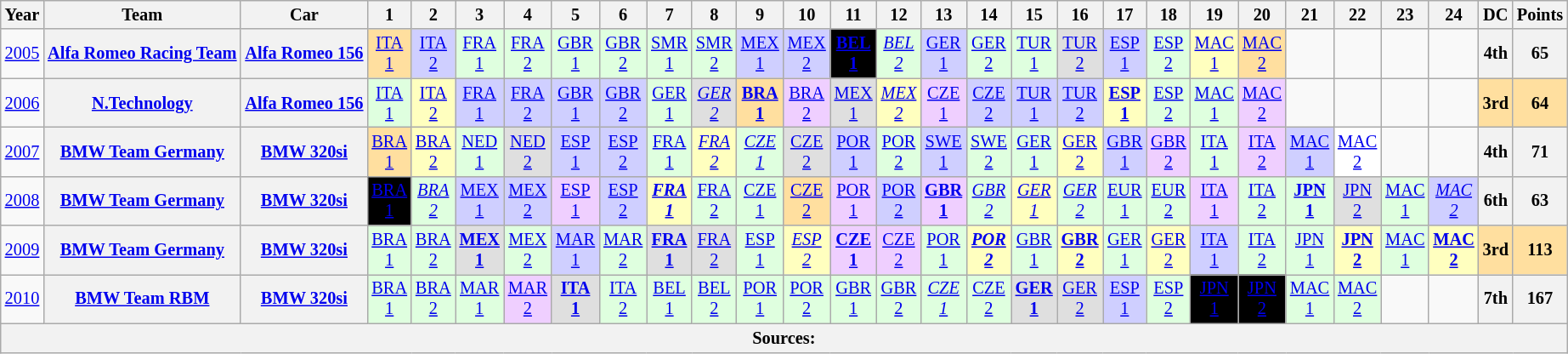<table class="wikitable" style="text-align:center; font-size:85%">
<tr>
<th>Year</th>
<th>Team</th>
<th>Car</th>
<th>1</th>
<th>2</th>
<th>3</th>
<th>4</th>
<th>5</th>
<th>6</th>
<th>7</th>
<th>8</th>
<th>9</th>
<th>10</th>
<th>11</th>
<th>12</th>
<th>13</th>
<th>14</th>
<th>15</th>
<th>16</th>
<th>17</th>
<th>18</th>
<th>19</th>
<th>20</th>
<th>21</th>
<th>22</th>
<th>23</th>
<th>24</th>
<th>DC</th>
<th>Points</th>
</tr>
<tr>
<td><a href='#'>2005</a></td>
<th><a href='#'>Alfa Romeo Racing Team</a></th>
<th><a href='#'>Alfa Romeo 156</a></th>
<td style="background:#ffdf9f;"><a href='#'>ITA<br>1</a><br></td>
<td style="background:#cfcfff;"><a href='#'>ITA<br>2</a><br></td>
<td style="background:#dfffdf;"><a href='#'>FRA<br>1</a><br></td>
<td style="background:#dfffdf;"><a href='#'>FRA<br>2</a><br></td>
<td style="background:#dfffdf;"><a href='#'>GBR<br>1</a><br></td>
<td style="background:#dfffdf;"><a href='#'>GBR<br>2</a><br></td>
<td style="background:#dfffdf;"><a href='#'>SMR<br>1</a><br></td>
<td style="background:#dfffdf;"><a href='#'>SMR<br>2</a><br></td>
<td style="background:#cfcfff;"><a href='#'>MEX<br>1</a><br></td>
<td style="background:#cfcfff;"><a href='#'>MEX<br>2</a><br></td>
<td style="background:black; color:white"><strong><a href='#'><span>BEL<br>1</span></a></strong><br></td>
<td style="background:#dfffdf;"><em><a href='#'>BEL<br>2</a></em><br></td>
<td style="background:#cfcfff;"><a href='#'>GER<br>1</a><br> </td>
<td style="background:#dfffdf;"><a href='#'>GER<br>2</a><br></td>
<td style="background:#dfffdf;"><a href='#'>TUR<br>1</a><br></td>
<td style="background:#dfdfdf;"><a href='#'>TUR<br>2</a><br></td>
<td style="background:#cfcfff;"><a href='#'>ESP<br>1</a><br></td>
<td style="background:#dfffdf;"><a href='#'>ESP<br>2</a><br></td>
<td style="background:#ffffbf;"><a href='#'>MAC<br>1</a><br></td>
<td style="background:#ffdf9f;"><a href='#'>MAC<br>2</a><br></td>
<td></td>
<td></td>
<td></td>
<td></td>
<th>4th</th>
<th>65</th>
</tr>
<tr>
<td><a href='#'>2006</a></td>
<th><a href='#'>N.Technology</a></th>
<th><a href='#'>Alfa Romeo 156</a></th>
<td style="background:#dfffdf;"><a href='#'>ITA<br>1</a><br></td>
<td style="background:#ffffbf;"><a href='#'>ITA<br>2</a><br></td>
<td style="background:#cfcfff;"><a href='#'>FRA<br>1</a><br></td>
<td style="background:#cfcfff;"><a href='#'>FRA<br>2</a><br></td>
<td style="background:#cfcfff;"><a href='#'>GBR<br>1</a><br></td>
<td style="background:#cfcfff;"><a href='#'>GBR<br>2</a><br></td>
<td style="background:#dfffdf;"><a href='#'>GER<br>1</a><br> </td>
<td style="background:#dfdfdf;"><em><a href='#'>GER<br>2</a></em><br></td>
<td style="background:#ffdf9f;"><strong><a href='#'>BRA<br>1</a></strong><br></td>
<td style="background:#efcfff;"><a href='#'>BRA<br>2</a><br></td>
<td style="background:#dfdfdf;"><a href='#'>MEX<br>1</a><br></td>
<td style="background:#ffffbf;"><em><a href='#'>MEX<br>2</a></em><br></td>
<td style="background:#efcfff;"><a href='#'>CZE<br>1</a><br></td>
<td style="background:#cfcfff;"><a href='#'>CZE<br>2</a><br></td>
<td style="background:#cfcfff;"><a href='#'>TUR<br>1</a><br></td>
<td style="background:#cfcfff;"><a href='#'>TUR<br>2</a><br></td>
<td style="background:#ffffbf;"><strong><a href='#'>ESP<br>1</a></strong><br></td>
<td style="background:#dfffdf;"><a href='#'>ESP<br>2</a><br></td>
<td style="background:#dfffdf;"><a href='#'>MAC<br>1</a><br></td>
<td style="background:#efcfff;"><a href='#'>MAC<br>2</a><br></td>
<td></td>
<td></td>
<td></td>
<td></td>
<td style="background:#ffdf9f;"><strong>3rd</strong></td>
<td style="background:#ffdf9f;"><strong>64</strong></td>
</tr>
<tr>
<td><a href='#'>2007</a></td>
<th><a href='#'>BMW Team Germany</a></th>
<th><a href='#'>BMW 320si</a></th>
<td style="background:#ffdf9f;"><a href='#'>BRA<br>1</a><br></td>
<td style="background:#ffffbf;"><a href='#'>BRA<br>2</a><br></td>
<td style="background:#dfffdf;"><a href='#'>NED<br>1</a><br></td>
<td style="background:#dfdfdf;"><a href='#'>NED<br>2</a><br></td>
<td style="background:#cfcfff;"><a href='#'>ESP<br>1</a><br></td>
<td style="background:#cfcfff;"><a href='#'>ESP<br>2</a><br></td>
<td style="background:#dfffdf;"><a href='#'>FRA<br>1</a><br></td>
<td style="background:#ffffbf;"><em><a href='#'>FRA<br>2</a></em><br></td>
<td style="background:#dfffdf;"><em><a href='#'>CZE<br>1</a></em><br></td>
<td style="background:#dfdfdf;"><a href='#'>CZE<br>2</a><br></td>
<td style="background:#cfcfff;"><a href='#'>POR<br>1</a><br></td>
<td style="background:#dfffdf;"><a href='#'>POR<br>2</a><br></td>
<td style="background:#cfcfff;"><a href='#'>SWE<br>1</a><br></td>
<td style="background:#dfffdf;"><a href='#'>SWE<br>2</a><br></td>
<td style="background:#dfffdf;"><a href='#'>GER<br>1</a><br> </td>
<td style="background:#ffffbf;"><a href='#'>GER<br>2</a><br></td>
<td style="background:#cfcfff;"><a href='#'>GBR<br>1</a><br></td>
<td style="background:#efcfff;"><a href='#'>GBR<br>2</a><br></td>
<td style="background:#dfffdf;"><a href='#'>ITA<br>1</a><br></td>
<td style="background:#efcfff;"><a href='#'>ITA<br>2</a><br></td>
<td style="background:#cfcfff;"><a href='#'>MAC<br>1</a><br></td>
<td style="background:#ffffff;"><a href='#'>MAC<br>2</a><br></td>
<td></td>
<td></td>
<th>4th</th>
<th>71</th>
</tr>
<tr>
<td><a href='#'>2008</a></td>
<th><a href='#'>BMW Team Germany</a></th>
<th><a href='#'>BMW 320si</a></th>
<td style="background:black; color:white"><a href='#'><span>BRA<br>1</span></a><br></td>
<td style="background:#dfffdf;"><em><a href='#'>BRA<br>2</a></em><br></td>
<td style="background:#cfcfff;"><a href='#'>MEX<br>1</a><br></td>
<td style="background:#cfcfff;"><a href='#'>MEX<br>2</a><br></td>
<td style="background:#efcfff;"><a href='#'>ESP<br>1</a><br></td>
<td style="background:#cfcfff;"><a href='#'>ESP<br>2</a><br></td>
<td style="background:#ffffbf;"><strong><em><a href='#'>FRA<br>1</a></em></strong><br></td>
<td style="background:#dfffdf;"><a href='#'>FRA<br>2</a><br></td>
<td style="background:#dfffdf;"><a href='#'>CZE<br>1</a><br></td>
<td style="background:#ffdf9f;"><a href='#'>CZE<br>2</a><br></td>
<td style="background:#efcfff;"><a href='#'>POR<br>1</a><br></td>
<td style="background:#cfcfff;"><a href='#'>POR<br>2</a><br></td>
<td style="background:#efcfff;"><strong><a href='#'>GBR<br>1</a></strong><br></td>
<td style="background:#dfffdf;"><em><a href='#'>GBR<br>2</a></em><br></td>
<td style="background:#ffffbf;"><em><a href='#'>GER<br>1</a></em><br> </td>
<td style="background:#dfffdf;"><em><a href='#'>GER<br>2</a></em><br></td>
<td style="background:#dfffdf;"><a href='#'>EUR<br>1</a><br></td>
<td style="background:#dfffdf;"><a href='#'>EUR<br>2</a><br></td>
<td style="background:#efcfff;"><a href='#'>ITA<br>1</a><br></td>
<td style="background:#dfffdf;"><a href='#'>ITA<br>2</a><br></td>
<td style="background:#dfffdf;"><strong><a href='#'>JPN<br>1</a></strong><br></td>
<td style="background:#dfdfdf;"><a href='#'>JPN<br>2</a><br></td>
<td style="background:#dfffdf;"><a href='#'>MAC<br>1</a><br></td>
<td style="background:#cfcfff;"><em><a href='#'>MAC<br>2</a></em><br></td>
<th>6th</th>
<th>63</th>
</tr>
<tr>
<td><a href='#'>2009</a></td>
<th><a href='#'>BMW Team Germany</a></th>
<th><a href='#'>BMW 320si</a></th>
<td style="background:#dfffdf;"><a href='#'>BRA<br>1</a><br></td>
<td style="background:#dfffdf;"><a href='#'>BRA<br>2</a><br></td>
<td style="background:#dfdfdf;"><strong><a href='#'>MEX<br>1</a></strong><br></td>
<td style="background:#dfffdf;"><a href='#'>MEX<br>2</a><br></td>
<td style="background:#cfcfff;"><a href='#'>MAR<br>1</a><br></td>
<td style="background:#dfffdf;"><a href='#'>MAR<br>2</a><br></td>
<td style="background:#dfdfdf;"><strong><a href='#'>FRA<br>1</a></strong><br></td>
<td style="background:#dfdfdf;"><a href='#'>FRA<br>2</a><br></td>
<td style="background:#dfffdf;"><a href='#'>ESP<br>1</a><br></td>
<td style="background:#ffffbf;"><em><a href='#'>ESP<br>2</a></em><br></td>
<td style="background:#efcfff;"><strong><a href='#'>CZE<br>1</a></strong><br></td>
<td style="background:#efcfff;"><a href='#'>CZE<br>2</a><br></td>
<td style="background:#dfffdf;"><a href='#'>POR<br>1</a><br></td>
<td style="background:#ffffbf;"><strong><em><a href='#'>POR<br>2</a></em></strong><br></td>
<td style="background:#dfffdf;"><a href='#'>GBR<br>1</a><br></td>
<td style="background:#ffffbf;"><strong><a href='#'>GBR<br>2</a></strong><br></td>
<td style="background:#dfffdf;"><a href='#'>GER<br>1</a><br> </td>
<td style="background:#ffffbf;"><a href='#'>GER<br>2</a><br></td>
<td style="background:#cfcfff;"><a href='#'>ITA<br>1</a><br></td>
<td style="background:#dfffdf;"><a href='#'>ITA<br>2</a><br></td>
<td style="background:#dfffdf;"><a href='#'>JPN<br>1</a><br></td>
<td style="background:#ffffbf;"><strong><a href='#'>JPN<br>2</a></strong><br></td>
<td style="background:#dfffdf;"><a href='#'>MAC<br>1</a><br></td>
<td style="background:#ffffbf;"><strong><a href='#'>MAC<br>2</a></strong><br></td>
<td style="background:#ffdf9f;"><strong>3rd</strong></td>
<td style="background:#ffdf9f;"><strong>113</strong></td>
</tr>
<tr>
<td><a href='#'>2010</a></td>
<th><a href='#'>BMW Team RBM</a></th>
<th><a href='#'>BMW 320si</a></th>
<td style="background:#dfffdf;"><a href='#'>BRA<br>1</a><br></td>
<td style="background:#dfffdf;"><a href='#'>BRA<br>2</a><br></td>
<td style="background:#dfffdf;"><a href='#'>MAR<br>1</a><br></td>
<td style="background:#efcfff;"><a href='#'>MAR<br>2</a><br></td>
<td style="background:#dfdfdf;"><strong><a href='#'>ITA<br>1</a></strong><br></td>
<td style="background:#dfffdf;"><a href='#'>ITA<br>2</a><br></td>
<td style="background:#dfffdf;"><a href='#'>BEL<br>1</a><br></td>
<td style="background:#dfffdf;"><a href='#'>BEL<br>2</a><br></td>
<td style="background:#dfffdf;"><a href='#'>POR<br>1</a><br></td>
<td style="background:#dfffdf;"><a href='#'>POR<br>2</a><br></td>
<td style="background:#dfffdf;"><a href='#'>GBR<br>1</a><br></td>
<td style="background:#dfffdf;"><a href='#'>GBR<br>2</a><br></td>
<td style="background:#dfffdf;"><em><a href='#'>CZE<br>1</a></em><br></td>
<td style="background:#dfffdf;"><a href='#'>CZE<br>2</a><br></td>
<td style="background:#dfdfdf;"><strong><a href='#'>GER<br>1</a></strong><br></td>
<td style="background:#dfdfdf;"><a href='#'>GER<br>2</a><br></td>
<td style="background:#cfcfff;"><a href='#'>ESP<br>1</a><br></td>
<td style="background:#dfffdf;"><a href='#'>ESP<br>2</a><br></td>
<td style="background:black; color:white"><a href='#'><span>JPN<br>1</span></a><br></td>
<td style="background:black; color:white"><a href='#'><span>JPN<br>2</span></a><br></td>
<td style="background:#dfffdf;"><a href='#'>MAC<br>1</a><br></td>
<td style="background:#dfffdf;"><a href='#'>MAC<br>2</a><br></td>
<td></td>
<td></td>
<th>7th</th>
<th>167</th>
</tr>
<tr>
<th colspan="29">Sources:</th>
</tr>
</table>
